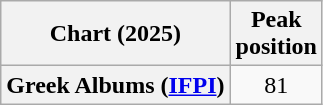<table class="wikitable plainrowheaders sortable">
<tr>
<th scope="col">Chart (2025)</th>
<th scope="col">Peak<br>position</th>
</tr>
<tr>
<th scope="row">Greek Albums (<a href='#'>IFPI</a>)</th>
<td align="center">81</td>
</tr>
</table>
